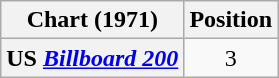<table class="wikitable plainrowheaders" style="text-align:center;">
<tr>
<th>Chart (1971)</th>
<th>Position</th>
</tr>
<tr>
<th scope="row">US <em><a href='#'>Billboard 200</a></em></th>
<td>3</td>
</tr>
</table>
